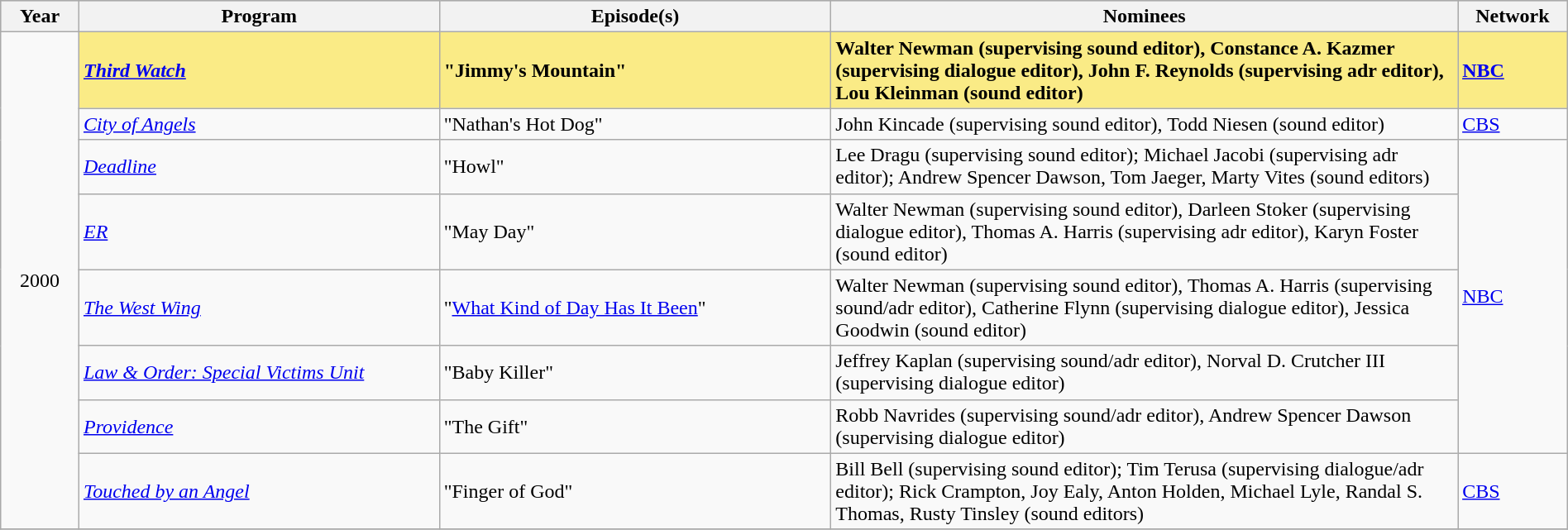<table class="wikitable" style="width:100%">
<tr bgcolor="#bebebe">
<th width="5%">Year</th>
<th width="23%">Program</th>
<th width="25%">Episode(s)</th>
<th width="40%">Nominees</th>
<th width="7%">Network</th>
</tr>
<tr>
<td rowspan="8" style="text-align:center;">2000<br></td>
<td style="background:#FAEB86;"><strong><em><a href='#'>Third Watch</a></em></strong></td>
<td style="background:#FAEB86;"><strong>"Jimmy's Mountain"</strong></td>
<td style="background:#FAEB86;"><strong>Walter Newman (supervising sound editor), Constance A. Kazmer (supervising dialogue editor), John F. Reynolds (supervising adr editor), Lou Kleinman (sound editor)</strong></td>
<td style="background:#FAEB86;"><strong><a href='#'>NBC</a></strong></td>
</tr>
<tr>
<td><em><a href='#'>City of Angels</a></em></td>
<td>"Nathan's Hot Dog"</td>
<td>John Kincade (supervising sound editor), Todd Niesen (sound editor)</td>
<td><a href='#'>CBS</a></td>
</tr>
<tr>
<td><em><a href='#'>Deadline</a></em></td>
<td>"Howl"</td>
<td>Lee Dragu (supervising sound editor); Michael Jacobi (supervising adr editor); Andrew Spencer Dawson, Tom Jaeger, Marty Vites (sound editors)</td>
<td rowspan="5"><a href='#'>NBC</a></td>
</tr>
<tr>
<td><em><a href='#'>ER</a></em></td>
<td>"May Day"</td>
<td>Walter Newman (supervising sound editor), Darleen Stoker (supervising dialogue editor), Thomas A. Harris (supervising adr editor), Karyn Foster (sound editor)</td>
</tr>
<tr>
<td><em><a href='#'>The West Wing</a></em></td>
<td>"<a href='#'>What Kind of Day Has It Been</a>"</td>
<td>Walter Newman (supervising sound editor), Thomas A. Harris (supervising sound/adr editor), Catherine Flynn (supervising dialogue editor), Jessica Goodwin (sound editor)</td>
</tr>
<tr>
<td><em><a href='#'>Law & Order: Special Victims Unit</a></em></td>
<td>"Baby Killer"</td>
<td>Jeffrey Kaplan (supervising sound/adr editor), Norval D. Crutcher III (supervising dialogue editor)</td>
</tr>
<tr>
<td><em><a href='#'>Providence</a></em></td>
<td>"The Gift"</td>
<td>Robb Navrides (supervising sound/adr editor), Andrew Spencer Dawson (supervising dialogue editor)</td>
</tr>
<tr>
<td><em><a href='#'>Touched by an Angel</a></em></td>
<td>"Finger of God"</td>
<td>Bill Bell (supervising sound editor); Tim Terusa (supervising dialogue/adr editor); Rick Crampton, Joy Ealy, Anton Holden, Michael Lyle, Randal S. Thomas, Rusty Tinsley (sound editors)</td>
<td><a href='#'>CBS</a></td>
</tr>
<tr>
</tr>
</table>
